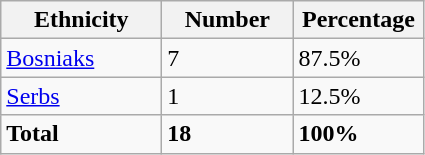<table class="wikitable">
<tr>
<th width="100px">Ethnicity</th>
<th width="80px">Number</th>
<th width="80px">Percentage</th>
</tr>
<tr>
<td><a href='#'>Bosniaks</a></td>
<td>7</td>
<td>87.5%</td>
</tr>
<tr>
<td><a href='#'>Serbs</a></td>
<td>1</td>
<td>12.5%</td>
</tr>
<tr>
<td><strong>Total</strong></td>
<td><strong>18</strong></td>
<td><strong>100%</strong></td>
</tr>
</table>
